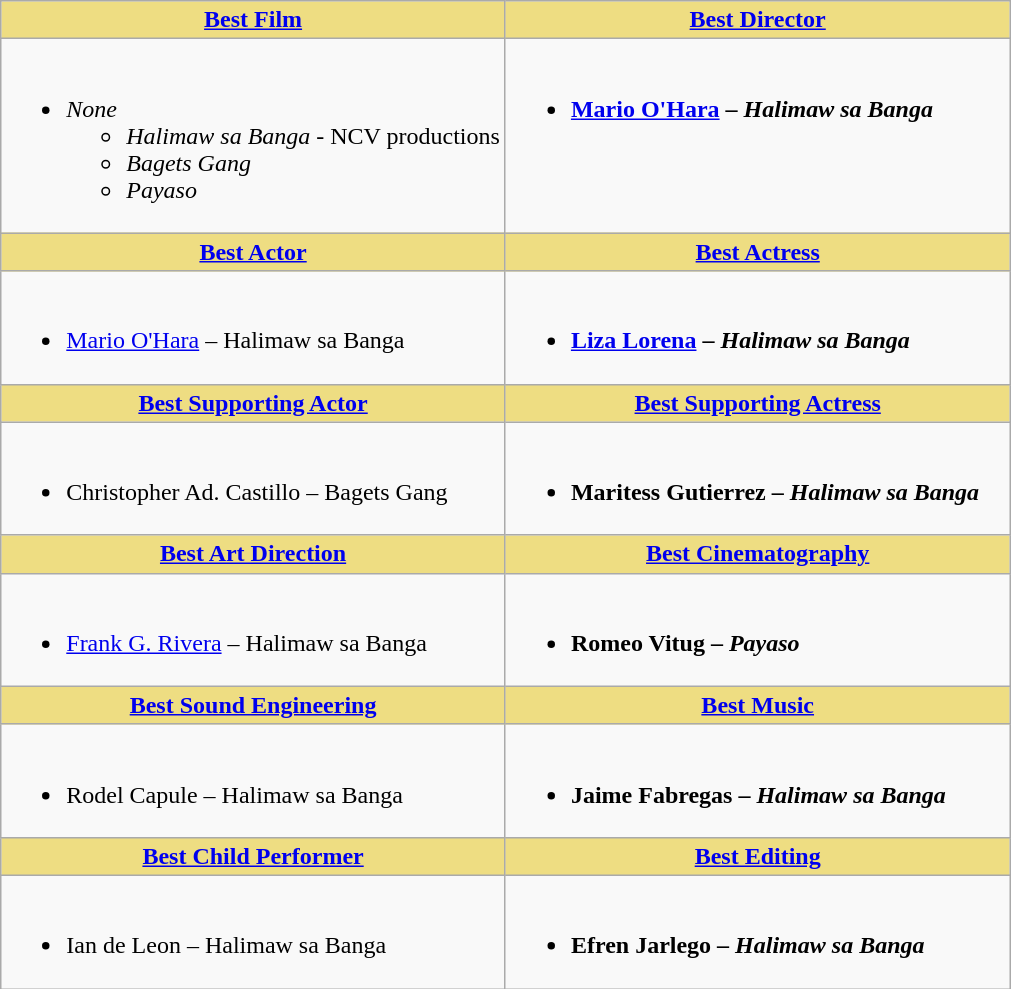<table class=wikitable>
<tr>
<th style="background:#EEDD82; width:50%"><a href='#'>Best Film</a></th>
<th style="background:#EEDD82; width:50%"><a href='#'>Best Director</a></th>
</tr>
<tr>
<td valign="top"><br><ul><li><em>None</em><ul><li><em>Halimaw sa Banga</em> - NCV productions </li><li><em>Bagets Gang</em></li><li><em>Payaso</em></li></ul></li></ul></td>
<td valign="top"><br><ul><li><strong><a href='#'>Mario O'Hara</a> – <em>Halimaw sa Banga<strong><em></li></ul></td>
</tr>
<tr>
<th style="background:#EEDD82; width:50%"><a href='#'>Best Actor</a></th>
<th style="background:#EEDD82; width:50%"><a href='#'>Best Actress</a></th>
</tr>
<tr>
<td valign="top"><br><ul><li></strong><a href='#'>Mario O'Hara</a> – </em>Halimaw sa Banga</em></strong></li></ul></td>
<td valign="top"><br><ul><li><strong><a href='#'>Liza Lorena</a> – <em>Halimaw sa Banga<strong><em></li></ul></td>
</tr>
<tr>
<th style="background:#EEDD82; width:50%"><a href='#'>Best Supporting Actor</a></th>
<th style="background:#EEDD82; width:50%"><a href='#'>Best Supporting Actress</a></th>
</tr>
<tr>
<td valign="top"><br><ul><li></strong>Christopher Ad. Castillo – </em>Bagets Gang</em></strong></li></ul></td>
<td valign="top"><br><ul><li><strong>Maritess Gutierrez – <em>Halimaw sa Banga<strong><em></li></ul></td>
</tr>
<tr>
<th style="background:#EEDD82; width:50%"><a href='#'>Best Art Direction</a></th>
<th style="background:#EEDD82; width:50%"><a href='#'>Best Cinematography</a></th>
</tr>
<tr>
<td valign="top"><br><ul><li></strong><a href='#'>Frank G. Rivera</a> – </em>Halimaw sa Banga</em></strong></li></ul></td>
<td valign="top"><br><ul><li><strong>Romeo Vitug – <em>Payaso<strong><em></li></ul></td>
</tr>
<tr>
<th style="background:#EEDD82; width:50%"><a href='#'>Best Sound Engineering</a></th>
<th style="background:#EEDD82; width:50%"><a href='#'>Best Music</a></th>
</tr>
<tr>
<td valign="top"><br><ul><li></strong>Rodel Capule – </em>Halimaw sa Banga</em></strong></li></ul></td>
<td valign="top"><br><ul><li><strong>Jaime Fabregas – <em>Halimaw sa Banga<strong><em></li></ul></td>
</tr>
<tr>
<th style="background:#EEDD82; width:50%"><a href='#'>Best Child Performer</a></th>
<th style="background:#EEDD82; width:50%"><a href='#'>Best Editing</a></th>
</tr>
<tr>
<td valign="top"><br><ul><li></strong>Ian de Leon – </em>Halimaw sa Banga</em></strong></li></ul></td>
<td valign="top"><br><ul><li><strong>Efren Jarlego – <em>Halimaw sa Banga<strong><em></li></ul></td>
</tr>
</table>
